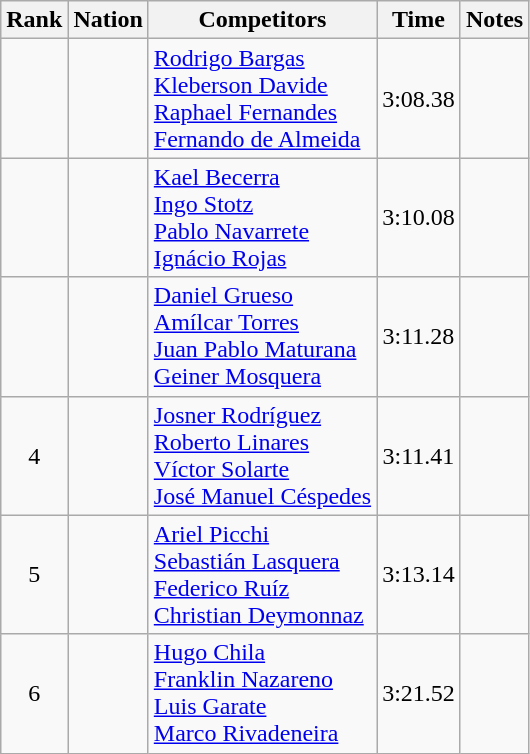<table class="wikitable sortable" style="text-align:center">
<tr>
<th>Rank</th>
<th>Nation</th>
<th>Competitors</th>
<th>Time</th>
<th>Notes</th>
</tr>
<tr>
<td align=center></td>
<td align=left></td>
<td align=left><a href='#'>Rodrigo Bargas</a><br><a href='#'>Kleberson Davide</a><br><a href='#'>Raphael Fernandes</a><br><a href='#'>Fernando de Almeida</a></td>
<td>3:08.38</td>
<td></td>
</tr>
<tr>
<td align=center></td>
<td align=left></td>
<td align=left><a href='#'>Kael Becerra</a><br><a href='#'>Ingo Stotz</a><br><a href='#'>Pablo Navarrete</a><br><a href='#'>Ignácio Rojas</a></td>
<td>3:10.08</td>
<td></td>
</tr>
<tr>
<td align=center></td>
<td align=left></td>
<td align=left><a href='#'>Daniel Grueso</a><br><a href='#'>Amílcar Torres</a><br><a href='#'>Juan Pablo Maturana</a><br><a href='#'>Geiner Mosquera</a></td>
<td>3:11.28</td>
<td></td>
</tr>
<tr>
<td align=center>4</td>
<td align=left></td>
<td align=left><a href='#'>Josner Rodríguez</a><br><a href='#'>Roberto Linares</a><br><a href='#'>Víctor Solarte</a><br><a href='#'>José Manuel Céspedes</a></td>
<td>3:11.41</td>
<td></td>
</tr>
<tr>
<td align=center>5</td>
<td align=left></td>
<td align=left><a href='#'>Ariel Picchi</a><br><a href='#'>Sebastián Lasquera</a><br><a href='#'>Federico Ruíz</a><br><a href='#'>Christian Deymonnaz</a></td>
<td>3:13.14</td>
<td></td>
</tr>
<tr>
<td align=center>6</td>
<td align=left></td>
<td align=left><a href='#'>Hugo Chila</a><br><a href='#'>Franklin Nazareno</a><br><a href='#'>Luis Garate</a><br><a href='#'>Marco Rivadeneira</a></td>
<td>3:21.52</td>
<td></td>
</tr>
</table>
